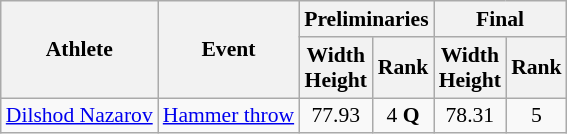<table class=wikitable style="font-size:90%;">
<tr>
<th rowspan="2">Athlete</th>
<th rowspan="2">Event</th>
<th colspan="2">Preliminaries</th>
<th colspan="2">Final</th>
</tr>
<tr>
<th>Width<br>Height</th>
<th>Rank</th>
<th>Width<br>Height</th>
<th>Rank</th>
</tr>
<tr style="border-top: single;">
<td><a href='#'>Dilshod Nazarov</a></td>
<td><a href='#'>Hammer throw</a></td>
<td align=center>77.93</td>
<td align=center>4 <strong>Q</strong></td>
<td align=center>78.31</td>
<td align=center>5</td>
</tr>
</table>
